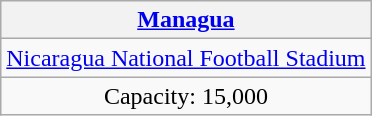<table class="wikitable">
<tr>
<th><a href='#'>Managua</a></th>
</tr>
<tr align=center>
<td><a href='#'>Nicaragua National Football Stadium</a></td>
</tr>
<tr align=center>
<td>Capacity: 15,000</td>
</tr>
</table>
